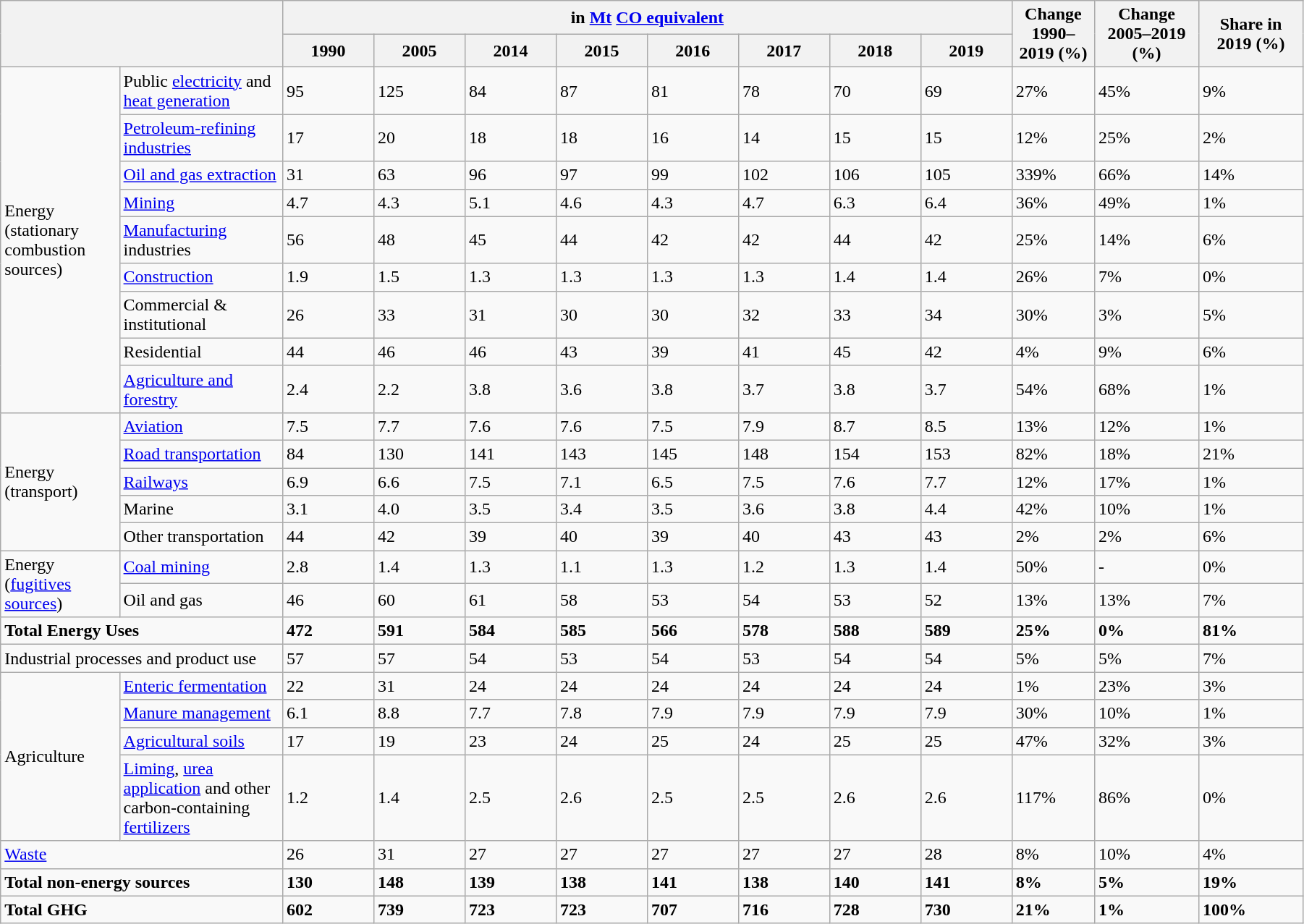<table class="wikitable centre" style="text-align:left; width:95%;">
<tr>
<th colspan="2" rowspan="2"></th>
<th colspan="8" scope="col" width="56%">in <a href='#'>Mt</a> <a href='#'>CO equivalent</a></th>
<th rowspan="2">Change 1990–2019 (%)</th>
<th rowspan="2" scope="col" width="8%">Change 2005–2019 (%)</th>
<th rowspan="2" scope="col" width="8%">Share in 2019 (%)</th>
</tr>
<tr>
<th scope="col" width="7%">1990</th>
<th scope="col" width="7%">2005</th>
<th scope="col" width="7%">2014</th>
<th scope="col" width="7%">2015</th>
<th scope="col" width="7%">2016</th>
<th scope="col" width="7%">2017</th>
<th scope="col" width="7%">2018</th>
<th scope="col" width="7%">2019</th>
</tr>
<tr>
<td rowspan="9">Energy (stationary combustion sources)</td>
<td scope="row" align="left">Public <a href='#'>electricity</a> and <a href='#'>heat generation</a></td>
<td>95</td>
<td>125</td>
<td>84</td>
<td>87</td>
<td>81</td>
<td>78</td>
<td>70</td>
<td>69</td>
<td> 27%</td>
<td> 45%</td>
<td>9%</td>
</tr>
<tr>
<td scope="row" align="left"><a href='#'>Petroleum-refining industries</a></td>
<td>17</td>
<td>20</td>
<td>18</td>
<td>18</td>
<td>16</td>
<td>14</td>
<td>15</td>
<td>15</td>
<td> 12%</td>
<td> 25%</td>
<td>2%</td>
</tr>
<tr>
<td scope="row" align="left"><a href='#'>Oil and gas extraction</a></td>
<td>31</td>
<td>63</td>
<td>96</td>
<td>97</td>
<td>99</td>
<td>102</td>
<td>106</td>
<td>105</td>
<td> 339%</td>
<td> 66%</td>
<td>14%</td>
</tr>
<tr>
<td><a href='#'>Mining</a></td>
<td>4.7</td>
<td>4.3</td>
<td>5.1</td>
<td>4.6</td>
<td>4.3</td>
<td>4.7</td>
<td>6.3</td>
<td>6.4</td>
<td> 36%</td>
<td> 49%</td>
<td>1%</td>
</tr>
<tr>
<td><a href='#'>Manufacturing</a> industries</td>
<td>56</td>
<td>48</td>
<td>45</td>
<td>44</td>
<td>42</td>
<td>42</td>
<td>44</td>
<td>42</td>
<td> 25%</td>
<td> 14%</td>
<td>6%</td>
</tr>
<tr>
<td><a href='#'>Construction</a></td>
<td>1.9</td>
<td>1.5</td>
<td>1.3</td>
<td>1.3</td>
<td>1.3</td>
<td>1.3</td>
<td>1.4</td>
<td>1.4</td>
<td> 26%</td>
<td> 7%</td>
<td>0%</td>
</tr>
<tr>
<td scope="row" align="left">Commercial & institutional</td>
<td>26</td>
<td>33</td>
<td>31</td>
<td>30</td>
<td>30</td>
<td>32</td>
<td>33</td>
<td>34</td>
<td> 30%</td>
<td> 3%</td>
<td>5%</td>
</tr>
<tr>
<td scope="row" align="left">Residential</td>
<td>44</td>
<td>46</td>
<td>46</td>
<td>43</td>
<td>39</td>
<td>41</td>
<td>45</td>
<td>42</td>
<td> 4%</td>
<td> 9%</td>
<td>6%</td>
</tr>
<tr>
<td scope="row" align="left"><a href='#'>Agriculture and forestry</a></td>
<td>2.4</td>
<td>2.2</td>
<td>3.8</td>
<td>3.6</td>
<td>3.8</td>
<td>3.7</td>
<td>3.8</td>
<td>3.7</td>
<td> 54%</td>
<td> 68%</td>
<td>1%</td>
</tr>
<tr>
<td rowspan="5">Energy (transport)</td>
<td scope="row" align="left"><a href='#'>Aviation</a></td>
<td>7.5</td>
<td>7.7</td>
<td>7.6</td>
<td>7.6</td>
<td>7.5</td>
<td>7.9</td>
<td>8.7</td>
<td>8.5</td>
<td> 13%</td>
<td> 12%</td>
<td>1%</td>
</tr>
<tr>
<td><a href='#'>Road transportation</a></td>
<td>84</td>
<td>130</td>
<td>141</td>
<td>143</td>
<td>145</td>
<td>148</td>
<td>154</td>
<td>153</td>
<td> 82%</td>
<td> 18%</td>
<td>21%</td>
</tr>
<tr>
<td><a href='#'>Railways</a></td>
<td>6.9</td>
<td>6.6</td>
<td>7.5</td>
<td>7.1</td>
<td>6.5</td>
<td>7.5</td>
<td>7.6</td>
<td>7.7</td>
<td> 12%</td>
<td> 17%</td>
<td>1%</td>
</tr>
<tr>
<td>Marine</td>
<td>3.1</td>
<td>4.0</td>
<td>3.5</td>
<td>3.4</td>
<td>3.5</td>
<td>3.6</td>
<td>3.8</td>
<td>4.4</td>
<td> 42%</td>
<td> 10%</td>
<td>1%</td>
</tr>
<tr>
<td>Other transportation</td>
<td>44</td>
<td>42</td>
<td>39</td>
<td>40</td>
<td>39</td>
<td>40</td>
<td>43</td>
<td>43</td>
<td> 2%</td>
<td> 2%</td>
<td>6%</td>
</tr>
<tr>
<td rowspan="2">Energy (<a href='#'>fugitives sources</a>)</td>
<td><a href='#'>Coal mining</a></td>
<td>2.8</td>
<td>1.4</td>
<td>1.3</td>
<td>1.1</td>
<td>1.3</td>
<td>1.2</td>
<td>1.3</td>
<td>1.4</td>
<td> 50%</td>
<td>-</td>
<td>0%</td>
</tr>
<tr>
<td>Oil and gas</td>
<td>46</td>
<td>60</td>
<td>61</td>
<td>58</td>
<td>53</td>
<td>54</td>
<td>53</td>
<td>52</td>
<td> 13%</td>
<td> 13%</td>
<td>7%</td>
</tr>
<tr>
<td colspan="2"><strong>Total Energy Uses</strong></td>
<td><strong>472</strong></td>
<td><strong>591</strong></td>
<td><strong>584</strong></td>
<td><strong>585</strong></td>
<td><strong>566</strong></td>
<td><strong>578</strong></td>
<td><strong>588</strong></td>
<td><strong>589</strong></td>
<td><strong> 25%</strong></td>
<td><strong> 0%</strong></td>
<td><strong>81%</strong></td>
</tr>
<tr>
<td colspan="2">Industrial processes and product use</td>
<td>57</td>
<td>57</td>
<td>54</td>
<td>53</td>
<td>54</td>
<td>53</td>
<td>54</td>
<td>54</td>
<td> 5%</td>
<td> 5%</td>
<td>7%</td>
</tr>
<tr>
<td rowspan="4">Agriculture</td>
<td><a href='#'>Enteric fermentation</a></td>
<td>22</td>
<td>31</td>
<td>24</td>
<td>24</td>
<td>24</td>
<td>24</td>
<td>24</td>
<td>24</td>
<td> 1%</td>
<td> 23%</td>
<td>3%</td>
</tr>
<tr>
<td><a href='#'>Manure management</a></td>
<td>6.1</td>
<td>8.8</td>
<td>7.7</td>
<td>7.8</td>
<td>7.9</td>
<td>7.9</td>
<td>7.9</td>
<td>7.9</td>
<td> 30%</td>
<td> 10%</td>
<td>1%</td>
</tr>
<tr>
<td><a href='#'>Agricultural soils</a></td>
<td>17</td>
<td>19</td>
<td>23</td>
<td>24</td>
<td>25</td>
<td>24</td>
<td>25</td>
<td>25</td>
<td> 47%</td>
<td> 32%</td>
<td>3%</td>
</tr>
<tr>
<td><a href='#'>Liming</a>, <a href='#'>urea application</a> and other carbon-containing <a href='#'>fertilizers</a></td>
<td>1.2</td>
<td>1.4</td>
<td>2.5</td>
<td>2.6</td>
<td>2.5</td>
<td>2.5</td>
<td>2.6</td>
<td>2.6</td>
<td> 117%</td>
<td> 86%</td>
<td>0%</td>
</tr>
<tr>
<td colspan="2"><a href='#'>Waste</a></td>
<td>26</td>
<td>31</td>
<td>27</td>
<td>27</td>
<td>27</td>
<td>27</td>
<td>27</td>
<td>28</td>
<td> 8%</td>
<td> 10%</td>
<td>4%</td>
</tr>
<tr>
<td colspan="2"><strong>Total non-energy sources</strong></td>
<td><strong>130</strong></td>
<td><strong>148</strong></td>
<td><strong>139</strong></td>
<td><strong>138</strong></td>
<td><strong>141</strong></td>
<td><strong>138</strong></td>
<td><strong>140</strong></td>
<td><strong>141</strong></td>
<td><strong> 8%</strong></td>
<td><strong> 5%</strong></td>
<td><strong>19%</strong></td>
</tr>
<tr>
<td colspan="2"><strong>Total GHG</strong></td>
<td><strong>602</strong></td>
<td><strong>739</strong></td>
<td><strong>723</strong></td>
<td><strong>723</strong></td>
<td><strong>707</strong></td>
<td><strong>716</strong></td>
<td><strong>728</strong></td>
<td><strong>730</strong></td>
<td> <strong>21%</strong></td>
<td> <strong>1%</strong></td>
<td><strong>100%</strong></td>
</tr>
</table>
